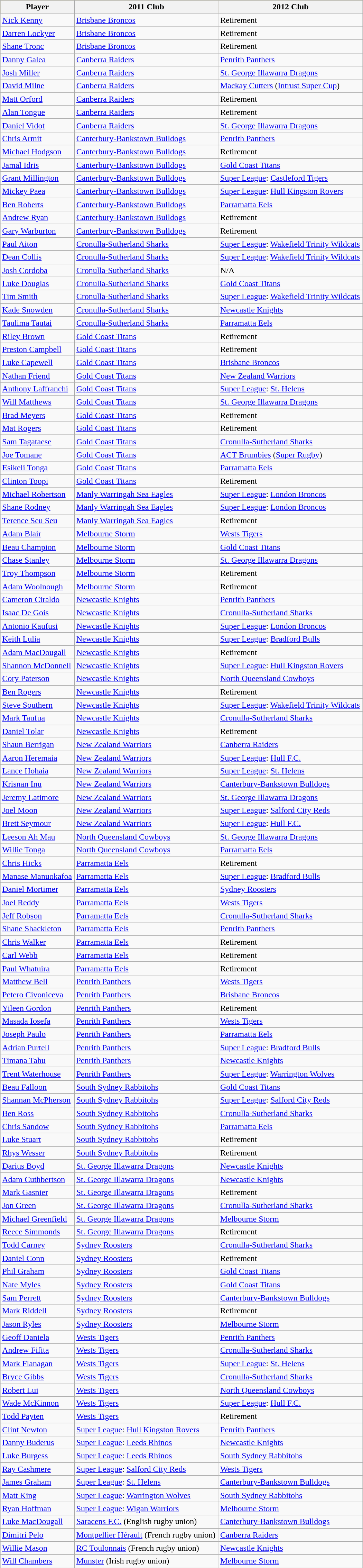<table class="wikitable sortable" style="width:700px;">
<tr bgcolor=#bdb76b>
<th>Player</th>
<th>2011 Club</th>
<th>2012 Club</th>
</tr>
<tr>
<td data-sort-value="Kenny, Nick"><a href='#'>Nick Kenny</a></td>
<td> <a href='#'>Brisbane Broncos</a></td>
<td>Retirement</td>
</tr>
<tr>
<td data-sort-value="Lockyer, Darren"><a href='#'>Darren Lockyer</a></td>
<td> <a href='#'>Brisbane Broncos</a></td>
<td>Retirement</td>
</tr>
<tr>
<td data-sort-value="Tronc, Shane"><a href='#'>Shane Tronc</a></td>
<td> <a href='#'>Brisbane Broncos</a></td>
<td>Retirement</td>
</tr>
<tr>
<td data-sort-value="Galea, Danny"><a href='#'>Danny Galea</a></td>
<td> <a href='#'>Canberra Raiders</a></td>
<td> <a href='#'>Penrith Panthers</a></td>
</tr>
<tr>
<td data-sort-value="Miller, Josh"><a href='#'>Josh Miller</a></td>
<td> <a href='#'>Canberra Raiders</a></td>
<td> <a href='#'>St. George Illawarra Dragons</a></td>
</tr>
<tr>
<td data-sort-value="Milne, David"><a href='#'>David Milne</a></td>
<td> <a href='#'>Canberra Raiders</a></td>
<td><a href='#'>Mackay Cutters</a> (<a href='#'>Intrust Super Cup</a>)</td>
</tr>
<tr>
<td data-sort-value="Orford, Matt"><a href='#'>Matt Orford</a></td>
<td> <a href='#'>Canberra Raiders</a></td>
<td>Retirement</td>
</tr>
<tr>
<td data-sort-value="Tongue, Alan"><a href='#'>Alan Tongue</a></td>
<td> <a href='#'>Canberra Raiders</a></td>
<td>Retirement</td>
</tr>
<tr>
<td data-sort-value="Vidot, Daniel"><a href='#'>Daniel Vidot</a></td>
<td> <a href='#'>Canberra Raiders</a></td>
<td> <a href='#'>St. George Illawarra Dragons</a></td>
</tr>
<tr>
<td data-sort-value="Armit, Chris"><a href='#'>Chris Armit</a></td>
<td> <a href='#'>Canterbury-Bankstown Bulldogs</a></td>
<td> <a href='#'>Penrith Panthers</a></td>
</tr>
<tr>
<td data-sort-value="Hodgson, Michael"><a href='#'>Michael Hodgson</a></td>
<td> <a href='#'>Canterbury-Bankstown Bulldogs</a></td>
<td>Retirement</td>
</tr>
<tr>
<td data-sort-value="Idris, Jamal"><a href='#'>Jamal Idris</a></td>
<td> <a href='#'>Canterbury-Bankstown Bulldogs</a></td>
<td> <a href='#'>Gold Coast Titans</a></td>
</tr>
<tr>
<td data-sort-value="Millington, Grant"><a href='#'>Grant Millington</a></td>
<td> <a href='#'>Canterbury-Bankstown Bulldogs</a></td>
<td> <a href='#'>Super League</a>: <a href='#'>Castleford Tigers</a></td>
</tr>
<tr>
<td data-sort-value="Paea, Mickey"><a href='#'>Mickey Paea</a></td>
<td> <a href='#'>Canterbury-Bankstown Bulldogs</a></td>
<td> <a href='#'>Super League</a>: <a href='#'>Hull Kingston Rovers</a></td>
</tr>
<tr>
<td data-sort-value="Roberts, Ben"><a href='#'>Ben Roberts</a></td>
<td> <a href='#'>Canterbury-Bankstown Bulldogs</a></td>
<td> <a href='#'>Parramatta Eels</a></td>
</tr>
<tr>
<td data-sort-value="Ryan, Andrew"><a href='#'>Andrew Ryan</a></td>
<td> <a href='#'>Canterbury-Bankstown Bulldogs</a></td>
<td>Retirement</td>
</tr>
<tr>
<td data-sort-value="Warburton, Gary"><a href='#'>Gary Warburton</a></td>
<td> <a href='#'>Canterbury-Bankstown Bulldogs</a></td>
<td>Retirement</td>
</tr>
<tr>
<td data-sort-value="Aiton, Paul"><a href='#'>Paul Aiton</a></td>
<td> <a href='#'>Cronulla-Sutherland Sharks</a></td>
<td> <a href='#'>Super League</a>: <a href='#'>Wakefield Trinity Wildcats</a></td>
</tr>
<tr>
<td data-sort-value="Collis, Dean"><a href='#'>Dean Collis</a></td>
<td> <a href='#'>Cronulla-Sutherland Sharks</a></td>
<td> <a href='#'>Super League</a>: <a href='#'>Wakefield Trinity Wildcats</a></td>
</tr>
<tr>
<td data-sort-value="Cordoba, Josh"><a href='#'>Josh Cordoba</a></td>
<td> <a href='#'>Cronulla-Sutherland Sharks</a></td>
<td>N/A</td>
</tr>
<tr>
<td data-sort-value="Douglas, Luke"><a href='#'>Luke Douglas</a></td>
<td> <a href='#'>Cronulla-Sutherland Sharks</a></td>
<td> <a href='#'>Gold Coast Titans</a></td>
</tr>
<tr>
<td data-sort-value="Smith, Tim"><a href='#'>Tim Smith</a></td>
<td> <a href='#'>Cronulla-Sutherland Sharks</a></td>
<td> <a href='#'>Super League</a>: <a href='#'>Wakefield Trinity Wildcats</a></td>
</tr>
<tr>
<td data-sort-value="Snowden, Kade"><a href='#'>Kade Snowden</a></td>
<td> <a href='#'>Cronulla-Sutherland Sharks</a></td>
<td> <a href='#'>Newcastle Knights</a></td>
</tr>
<tr>
<td data-sort-value="Tautai, Taulima"><a href='#'>Taulima Tautai</a></td>
<td> <a href='#'>Cronulla-Sutherland Sharks</a></td>
<td> <a href='#'>Parramatta Eels</a></td>
</tr>
<tr>
<td data-sort-value="Brown, Riley"><a href='#'>Riley Brown</a></td>
<td> <a href='#'>Gold Coast Titans</a></td>
<td>Retirement</td>
</tr>
<tr>
<td data-sort-value="Campbell, Preston"><a href='#'>Preston Campbell</a></td>
<td> <a href='#'>Gold Coast Titans</a></td>
<td>Retirement</td>
</tr>
<tr>
<td data-sort-value="Capewell, Luke"><a href='#'>Luke Capewell</a></td>
<td> <a href='#'>Gold Coast Titans</a></td>
<td> <a href='#'>Brisbane Broncos</a></td>
</tr>
<tr>
<td data-sort-value="Friend, Nathan"><a href='#'>Nathan Friend</a></td>
<td> <a href='#'>Gold Coast Titans</a></td>
<td> <a href='#'>New Zealand Warriors</a></td>
</tr>
<tr>
<td data-sort-value="Laffranchi, Anthony"><a href='#'>Anthony Laffranchi</a></td>
<td> <a href='#'>Gold Coast Titans</a></td>
<td> <a href='#'>Super League</a>: <a href='#'>St. Helens</a></td>
</tr>
<tr>
<td data-sort-value="Matthews, Will"><a href='#'>Will Matthews</a></td>
<td> <a href='#'>Gold Coast Titans</a></td>
<td> <a href='#'>St. George Illawarra Dragons</a></td>
</tr>
<tr>
<td data-sort-value="Meyers, Brad"><a href='#'>Brad Meyers</a></td>
<td> <a href='#'>Gold Coast Titans</a></td>
<td>Retirement</td>
</tr>
<tr>
<td data-sort-value="Rogers, Mat"><a href='#'>Mat Rogers</a></td>
<td> <a href='#'>Gold Coast Titans</a></td>
<td>Retirement</td>
</tr>
<tr>
<td data-sort-value="Tagataese, Sam"><a href='#'>Sam Tagataese</a></td>
<td> <a href='#'>Gold Coast Titans</a></td>
<td> <a href='#'>Cronulla-Sutherland Sharks</a></td>
</tr>
<tr>
<td data-sort-value="Tomane, Joe"><a href='#'>Joe Tomane</a></td>
<td> <a href='#'>Gold Coast Titans</a></td>
<td><a href='#'>ACT Brumbies</a> (<a href='#'>Super Rugby</a>)</td>
</tr>
<tr>
<td data-sort-value="Tonga, Esikeli"><a href='#'>Esikeli Tonga</a></td>
<td> <a href='#'>Gold Coast Titans</a></td>
<td> <a href='#'>Parramatta Eels</a></td>
</tr>
<tr>
<td data-sort-value="Toopi, Clinton"><a href='#'>Clinton Toopi</a></td>
<td> <a href='#'>Gold Coast Titans</a></td>
<td>Retirement</td>
</tr>
<tr>
<td data-sort-value="Robertson, Michael"><a href='#'>Michael Robertson</a></td>
<td> <a href='#'>Manly Warringah Sea Eagles</a></td>
<td> <a href='#'>Super League</a>: <a href='#'>London Broncos</a></td>
</tr>
<tr>
<td data-sort-value="Rodney, Shane"><a href='#'>Shane Rodney</a></td>
<td> <a href='#'>Manly Warringah Sea Eagles</a></td>
<td> <a href='#'>Super League</a>: <a href='#'>London Broncos</a></td>
</tr>
<tr>
<td data-sort-value="Seu Seu, Terence"><a href='#'>Terence Seu Seu</a></td>
<td> <a href='#'>Manly Warringah Sea Eagles</a></td>
<td>Retirement</td>
</tr>
<tr>
<td data-sort-value="Blair, Adam"><a href='#'>Adam Blair</a></td>
<td> <a href='#'>Melbourne Storm</a></td>
<td> <a href='#'>Wests Tigers</a></td>
</tr>
<tr>
<td data-sort-value="Champion, Beau"><a href='#'>Beau Champion</a></td>
<td> <a href='#'>Melbourne Storm</a></td>
<td> <a href='#'>Gold Coast Titans</a></td>
</tr>
<tr>
<td data-sort-value="Stanley, Chase"><a href='#'>Chase Stanley</a></td>
<td> <a href='#'>Melbourne Storm</a></td>
<td> <a href='#'>St. George Illawarra Dragons</a></td>
</tr>
<tr>
<td data-sort-value="Thompson, Troy"><a href='#'>Troy Thompson</a></td>
<td> <a href='#'>Melbourne Storm</a></td>
<td>Retirement</td>
</tr>
<tr>
<td data-sort-value="Woolnough, Adam"><a href='#'>Adam Woolnough</a></td>
<td> <a href='#'>Melbourne Storm</a></td>
<td>Retirement</td>
</tr>
<tr>
<td data-sort-value="Ciraldo, Cameron"><a href='#'>Cameron Ciraldo</a></td>
<td> <a href='#'>Newcastle Knights</a></td>
<td> <a href='#'>Penrith Panthers</a></td>
</tr>
<tr>
<td data-sort-value="De Gois, Isaac"><a href='#'>Isaac De Gois</a></td>
<td> <a href='#'>Newcastle Knights</a></td>
<td> <a href='#'>Cronulla-Sutherland Sharks</a></td>
</tr>
<tr>
<td data-sort-value="Kaufusi, Antonio"><a href='#'>Antonio Kaufusi</a></td>
<td> <a href='#'>Newcastle Knights</a></td>
<td> <a href='#'>Super League</a>: <a href='#'>London Broncos</a></td>
</tr>
<tr>
<td data-sort-value="Lulia, Keith"><a href='#'>Keith Lulia</a></td>
<td> <a href='#'>Newcastle Knights</a></td>
<td> <a href='#'>Super League</a>: <a href='#'>Bradford Bulls</a></td>
</tr>
<tr>
<td data-sort-value="MacDougall, Adam"><a href='#'>Adam MacDougall</a></td>
<td> <a href='#'>Newcastle Knights</a></td>
<td>Retirement</td>
</tr>
<tr>
<td data-sort-value="McDonnell, Shannon"><a href='#'>Shannon McDonnell</a></td>
<td> <a href='#'>Newcastle Knights</a></td>
<td> <a href='#'>Super League</a>: <a href='#'>Hull Kingston Rovers</a></td>
</tr>
<tr>
<td data-sort-value="Paterson, Cory"><a href='#'>Cory Paterson</a></td>
<td> <a href='#'>Newcastle Knights</a></td>
<td> <a href='#'>North Queensland Cowboys</a></td>
</tr>
<tr>
<td data-sort-value="Rogers, Ben"><a href='#'>Ben Rogers</a></td>
<td> <a href='#'>Newcastle Knights</a></td>
<td>Retirement</td>
</tr>
<tr>
<td data-sort-value="Southern, Steve"><a href='#'>Steve Southern</a></td>
<td> <a href='#'>Newcastle Knights</a></td>
<td> <a href='#'>Super League</a>: <a href='#'>Wakefield Trinity Wildcats</a></td>
</tr>
<tr>
<td data-sort-value="Taufua, Mark"><a href='#'>Mark Taufua</a></td>
<td> <a href='#'>Newcastle Knights</a></td>
<td> <a href='#'>Cronulla-Sutherland Sharks</a></td>
</tr>
<tr>
<td data-sort-value="Tolar, Daniel"><a href='#'>Daniel Tolar</a></td>
<td> <a href='#'>Newcastle Knights</a></td>
<td>Retirement</td>
</tr>
<tr>
<td data-sort-value="Berrigan, Shaun"><a href='#'>Shaun Berrigan</a></td>
<td> <a href='#'>New Zealand Warriors</a></td>
<td> <a href='#'>Canberra Raiders</a></td>
</tr>
<tr>
<td data-sort-value="Heremaia, Aaron"><a href='#'>Aaron Heremaia</a></td>
<td> <a href='#'>New Zealand Warriors</a></td>
<td> <a href='#'>Super League</a>: <a href='#'>Hull F.C.</a></td>
</tr>
<tr>
<td data-sort-value="Hohaia, Lance"><a href='#'>Lance Hohaia</a></td>
<td> <a href='#'>New Zealand Warriors</a></td>
<td> <a href='#'>Super League</a>: <a href='#'>St. Helens</a></td>
</tr>
<tr>
<td data-sort-value="Inu, Krisnan"><a href='#'>Krisnan Inu</a></td>
<td> <a href='#'>New Zealand Warriors</a></td>
<td> <a href='#'>Canterbury-Bankstown Bulldogs</a></td>
</tr>
<tr>
<td data-sort-value="Latimore, Jeremy"><a href='#'>Jeremy Latimore</a></td>
<td> <a href='#'>New Zealand Warriors</a></td>
<td> <a href='#'>St. George Illawarra Dragons</a></td>
</tr>
<tr>
<td data-sort-value="Moon, Joel"><a href='#'>Joel Moon</a></td>
<td> <a href='#'>New Zealand Warriors</a></td>
<td> <a href='#'>Super League</a>: <a href='#'>Salford City Reds</a></td>
</tr>
<tr>
<td data-sort-value="Seymour, Brett"><a href='#'>Brett Seymour</a></td>
<td> <a href='#'>New Zealand Warriors</a></td>
<td> <a href='#'>Super League</a>: <a href='#'>Hull F.C.</a></td>
</tr>
<tr>
<td data-sort-value="Ah Mau, Leeson"><a href='#'>Leeson Ah Mau</a></td>
<td> <a href='#'>North Queensland Cowboys</a></td>
<td> <a href='#'>St. George Illawarra Dragons</a></td>
</tr>
<tr>
<td data-sort-value="Tonga, Willie"><a href='#'>Willie Tonga</a></td>
<td> <a href='#'>North Queensland Cowboys</a></td>
<td> <a href='#'>Parramatta Eels</a></td>
</tr>
<tr>
<td data-sort-value="Hicks, Chris"><a href='#'>Chris Hicks</a></td>
<td> <a href='#'>Parramatta Eels</a></td>
<td>Retirement</td>
</tr>
<tr>
<td data-sort-value="Manuokafoa, Manase"><a href='#'>Manase Manuokafoa</a></td>
<td> <a href='#'>Parramatta Eels</a></td>
<td> <a href='#'>Super League</a>: <a href='#'>Bradford Bulls</a></td>
</tr>
<tr>
<td data-sort-value="Mortimer, Daniel"><a href='#'>Daniel Mortimer</a></td>
<td> <a href='#'>Parramatta Eels</a></td>
<td> <a href='#'>Sydney Roosters</a></td>
</tr>
<tr>
<td data-sort-value="Reddy, Joel"><a href='#'>Joel Reddy</a></td>
<td> <a href='#'>Parramatta Eels</a></td>
<td> <a href='#'>Wests Tigers</a></td>
</tr>
<tr>
<td data-sort-value="Robson, Jeff"><a href='#'>Jeff Robson</a></td>
<td> <a href='#'>Parramatta Eels</a></td>
<td> <a href='#'>Cronulla-Sutherland Sharks</a></td>
</tr>
<tr>
<td data-sort-value="Shackleton, Shane"><a href='#'>Shane Shackleton</a></td>
<td> <a href='#'>Parramatta Eels</a></td>
<td> <a href='#'>Penrith Panthers</a></td>
</tr>
<tr>
<td data-sort-value="Walker, Chris"><a href='#'>Chris Walker</a></td>
<td> <a href='#'>Parramatta Eels</a></td>
<td>Retirement</td>
</tr>
<tr>
<td data-sort-value="Webb, Carl"><a href='#'>Carl Webb</a></td>
<td> <a href='#'>Parramatta Eels</a></td>
<td>Retirement</td>
</tr>
<tr>
<td data-sort-value="Whatuira, Paul"><a href='#'>Paul Whatuira</a></td>
<td> <a href='#'>Parramatta Eels</a></td>
<td>Retirement</td>
</tr>
<tr>
<td data-sort-value="Bell, Matthew"><a href='#'>Matthew Bell</a></td>
<td> <a href='#'>Penrith Panthers</a></td>
<td> <a href='#'>Wests Tigers</a></td>
</tr>
<tr>
<td data-sort-value="Civoniceva, Petero"><a href='#'>Petero Civoniceva</a></td>
<td> <a href='#'>Penrith Panthers</a></td>
<td> <a href='#'>Brisbane Broncos</a></td>
</tr>
<tr>
<td data-sort-value="Gordon, Yileen"><a href='#'>Yileen Gordon</a></td>
<td> <a href='#'>Penrith Panthers</a></td>
<td>Retirement</td>
</tr>
<tr>
<td data-sort-value="Iosefa, Masada"><a href='#'>Masada Iosefa</a></td>
<td> <a href='#'>Penrith Panthers</a></td>
<td> <a href='#'>Wests Tigers</a></td>
</tr>
<tr>
<td data-sort-value="Paulo, Joseph"><a href='#'>Joseph Paulo</a></td>
<td> <a href='#'>Penrith Panthers</a></td>
<td> <a href='#'>Parramatta Eels</a></td>
</tr>
<tr>
<td data-sort-value="Purtell, Adrian"><a href='#'>Adrian Purtell</a></td>
<td> <a href='#'>Penrith Panthers</a></td>
<td> <a href='#'>Super League</a>: <a href='#'>Bradford Bulls</a></td>
</tr>
<tr>
<td data-sort-value="Tahu, Timana"><a href='#'>Timana Tahu</a></td>
<td> <a href='#'>Penrith Panthers</a></td>
<td> <a href='#'>Newcastle Knights</a></td>
</tr>
<tr>
<td data-sort-value="Waterhouse, Trent"><a href='#'>Trent Waterhouse</a></td>
<td> <a href='#'>Penrith Panthers</a></td>
<td> <a href='#'>Super League</a>: <a href='#'>Warrington Wolves</a></td>
</tr>
<tr>
<td data-sort-value="Falloon, Beau"><a href='#'>Beau Falloon</a></td>
<td> <a href='#'>South Sydney Rabbitohs</a></td>
<td> <a href='#'>Gold Coast Titans</a></td>
</tr>
<tr>
<td data-sort-value="McPherson, Shannan"><a href='#'>Shannan McPherson</a></td>
<td> <a href='#'>South Sydney Rabbitohs</a></td>
<td> <a href='#'>Super League</a>: <a href='#'>Salford City Reds</a></td>
</tr>
<tr>
<td data-sort-value="Ross, Ben"><a href='#'>Ben Ross</a></td>
<td> <a href='#'>South Sydney Rabbitohs</a></td>
<td> <a href='#'>Cronulla-Sutherland Sharks</a></td>
</tr>
<tr>
<td data-sort-value="Sandow, Chris"><a href='#'>Chris Sandow</a></td>
<td> <a href='#'>South Sydney Rabbitohs</a></td>
<td> <a href='#'>Parramatta Eels</a></td>
</tr>
<tr>
<td data-sort-value="Stuart, Luke"><a href='#'>Luke Stuart</a></td>
<td> <a href='#'>South Sydney Rabbitohs</a></td>
<td>Retirement</td>
</tr>
<tr>
<td data-sort-value="Wesser, Rhys"><a href='#'>Rhys Wesser</a></td>
<td> <a href='#'>South Sydney Rabbitohs</a></td>
<td>Retirement</td>
</tr>
<tr>
<td data-sort-value="Boyd, Darius"><a href='#'>Darius Boyd</a></td>
<td> <a href='#'>St. George Illawarra Dragons</a></td>
<td> <a href='#'>Newcastle Knights</a></td>
</tr>
<tr>
<td data-sort-value="Cuthbertson, Adam"><a href='#'>Adam Cuthbertson</a></td>
<td> <a href='#'>St. George Illawarra Dragons</a></td>
<td> <a href='#'>Newcastle Knights</a></td>
</tr>
<tr>
<td data-sort-value="Gasnier, Mark"><a href='#'>Mark Gasnier</a></td>
<td> <a href='#'>St. George Illawarra Dragons</a></td>
<td>Retirement</td>
</tr>
<tr>
<td data-sort-value="Green, Jon"><a href='#'>Jon Green</a></td>
<td> <a href='#'>St. George Illawarra Dragons</a></td>
<td> <a href='#'>Cronulla-Sutherland Sharks</a></td>
</tr>
<tr>
<td data-sort-value="Greenfield, Michael"><a href='#'>Michael Greenfield</a></td>
<td> <a href='#'>St. George Illawarra Dragons</a></td>
<td> <a href='#'>Melbourne Storm</a></td>
</tr>
<tr>
<td data-sort-value="Simmonds, Reece"><a href='#'>Reece Simmonds</a></td>
<td> <a href='#'>St. George Illawarra Dragons</a></td>
<td>Retirement</td>
</tr>
<tr>
<td data-sort-value="Carney, Todd"><a href='#'>Todd Carney</a></td>
<td> <a href='#'>Sydney Roosters</a></td>
<td> <a href='#'>Cronulla-Sutherland Sharks</a></td>
</tr>
<tr>
<td data-sort-value="Conn, Daniel"><a href='#'>Daniel Conn</a></td>
<td> <a href='#'>Sydney Roosters</a></td>
<td>Retirement</td>
</tr>
<tr>
<td data-sort-value="Graham, Phil"><a href='#'>Phil Graham</a></td>
<td> <a href='#'>Sydney Roosters</a></td>
<td> <a href='#'>Gold Coast Titans</a></td>
</tr>
<tr>
<td data-sort-value="Myles, Nate"><a href='#'>Nate Myles</a></td>
<td> <a href='#'>Sydney Roosters</a></td>
<td> <a href='#'>Gold Coast Titans</a></td>
</tr>
<tr>
<td data-sort-value="Perrett, Sam"><a href='#'>Sam Perrett</a></td>
<td> <a href='#'>Sydney Roosters</a></td>
<td> <a href='#'>Canterbury-Bankstown Bulldogs</a></td>
</tr>
<tr>
<td data-sort-value="Riddell, Mark"><a href='#'>Mark Riddell</a></td>
<td> <a href='#'>Sydney Roosters</a></td>
<td>Retirement</td>
</tr>
<tr>
<td data-sort-value="Ryles, Jason"><a href='#'>Jason Ryles</a></td>
<td> <a href='#'>Sydney Roosters</a></td>
<td> <a href='#'>Melbourne Storm</a></td>
</tr>
<tr>
<td data-sort-value="Daniela, Geoff"><a href='#'>Geoff Daniela</a></td>
<td> <a href='#'>Wests Tigers</a></td>
<td> <a href='#'>Penrith Panthers</a></td>
</tr>
<tr>
<td data-sort-value="Fifita, Andrew"><a href='#'>Andrew Fifita</a></td>
<td> <a href='#'>Wests Tigers</a></td>
<td> <a href='#'>Cronulla-Sutherland Sharks</a></td>
</tr>
<tr>
<td data-sort-value="Flanagan, Mark"><a href='#'>Mark Flanagan</a></td>
<td> <a href='#'>Wests Tigers</a></td>
<td> <a href='#'>Super League</a>: <a href='#'>St. Helens</a></td>
</tr>
<tr>
<td data-sort-value="Gibbs, Bryce"><a href='#'>Bryce Gibbs</a></td>
<td> <a href='#'>Wests Tigers</a></td>
<td> <a href='#'>Cronulla-Sutherland Sharks</a></td>
</tr>
<tr>
<td data-sort-value="Lui, Robert"><a href='#'>Robert Lui</a></td>
<td> <a href='#'>Wests Tigers</a></td>
<td> <a href='#'>North Queensland Cowboys</a></td>
</tr>
<tr>
<td data-sort-value="McKinnon, Wade"><a href='#'>Wade McKinnon</a></td>
<td> <a href='#'>Wests Tigers</a></td>
<td> <a href='#'>Super League</a>: <a href='#'>Hull F.C.</a></td>
</tr>
<tr>
<td data-sort-value="Payten, Todd"><a href='#'>Todd Payten</a></td>
<td> <a href='#'>Wests Tigers</a></td>
<td>Retirement</td>
</tr>
<tr>
<td data-sort-value="Newton, Clint"><a href='#'>Clint Newton</a></td>
<td> <a href='#'>Super League</a>: <a href='#'>Hull Kingston Rovers</a></td>
<td> <a href='#'>Penrith Panthers</a></td>
</tr>
<tr>
<td data-sort-value="Buderus, Danny"><a href='#'>Danny Buderus</a></td>
<td> <a href='#'>Super League</a>: <a href='#'>Leeds Rhinos</a></td>
<td> <a href='#'>Newcastle Knights</a></td>
</tr>
<tr>
<td data-sort-value="Burgess, Luke"><a href='#'>Luke Burgess</a></td>
<td> <a href='#'>Super League</a>: <a href='#'>Leeds Rhinos</a></td>
<td> <a href='#'>South Sydney Rabbitohs</a></td>
</tr>
<tr>
<td data-sort-value="Cashmere, Ray"><a href='#'>Ray Cashmere</a></td>
<td> <a href='#'>Super League</a>: <a href='#'>Salford City Reds</a></td>
<td> <a href='#'>Wests Tigers</a></td>
</tr>
<tr>
<td data-sort-value="Graham, James"><a href='#'>James Graham</a></td>
<td> <a href='#'>Super League</a>: <a href='#'>St. Helens</a></td>
<td> <a href='#'>Canterbury-Bankstown Bulldogs</a></td>
</tr>
<tr>
<td data-sort-value="King, Matt"><a href='#'>Matt King</a></td>
<td> <a href='#'>Super League</a>: <a href='#'>Warrington Wolves</a></td>
<td> <a href='#'>South Sydney Rabbitohs</a></td>
</tr>
<tr>
<td data-sort-value="Hoffman, Ryan"><a href='#'>Ryan Hoffman</a></td>
<td> <a href='#'>Super League</a>: <a href='#'>Wigan Warriors</a></td>
<td> <a href='#'>Melbourne Storm</a></td>
</tr>
<tr>
<td data-sort-value="MacDougall, Luke"><a href='#'>Luke MacDougall</a></td>
<td><a href='#'>Saracens F.C.</a> (English rugby union)</td>
<td> <a href='#'>Canterbury-Bankstown Bulldogs</a></td>
</tr>
<tr>
<td data-sort-value="Pelo, Dimitri"><a href='#'>Dimitri Pelo</a></td>
<td><a href='#'>Montpellier Hérault</a> (French rugby union)</td>
<td> <a href='#'>Canberra Raiders</a></td>
</tr>
<tr>
<td data-sort-value="Mason, Willie"><a href='#'>Willie Mason</a></td>
<td><a href='#'>RC Toulonnais</a> (French rugby union)</td>
<td> <a href='#'>Newcastle Knights</a></td>
</tr>
<tr>
<td data-sort-value="Chambers, Will"><a href='#'>Will Chambers</a></td>
<td><a href='#'>Munster</a> (Irish rugby union)</td>
<td> <a href='#'>Melbourne Storm</a></td>
</tr>
<tr>
</tr>
</table>
